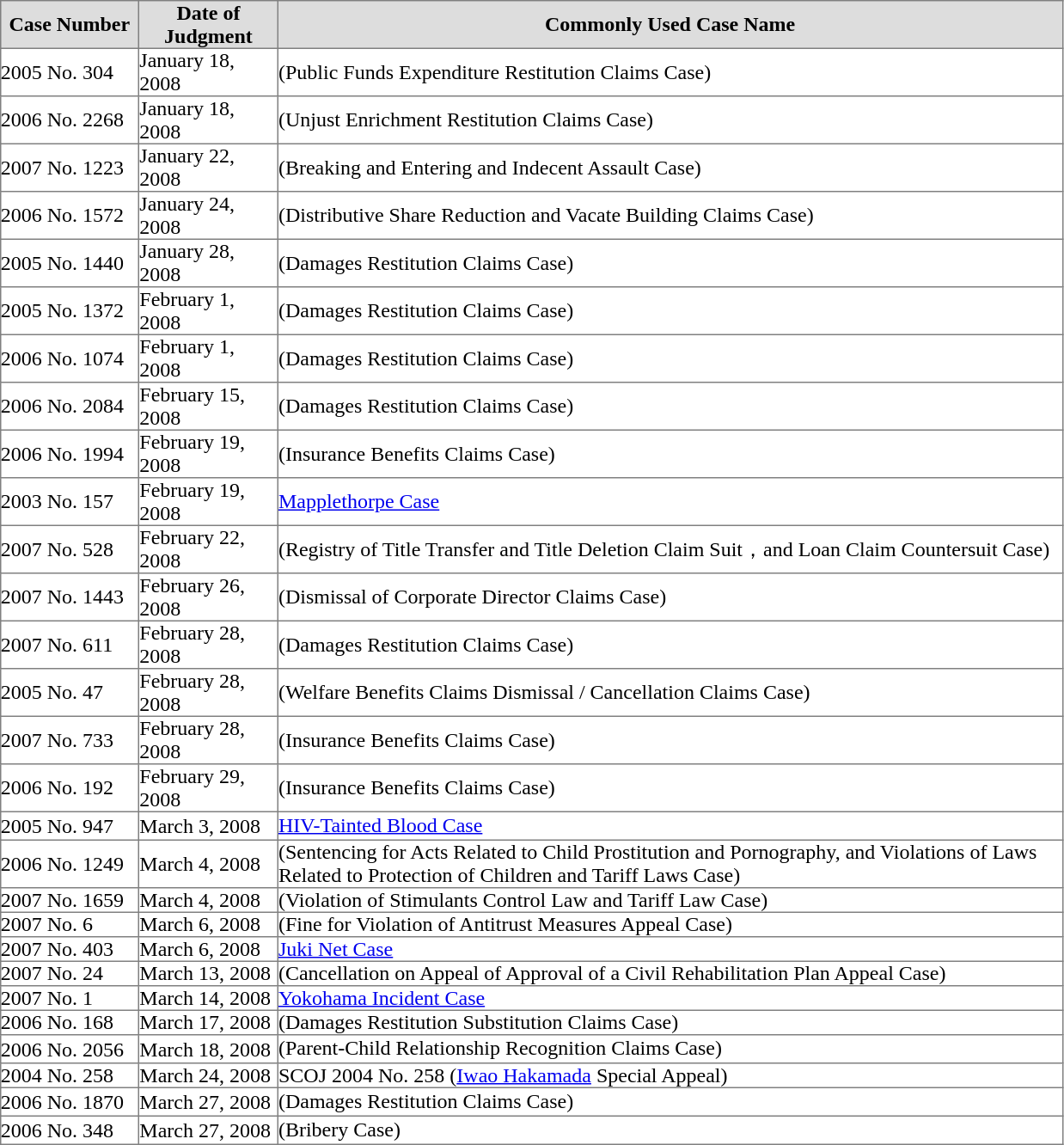<table align=center cellpadding="0" cellspacing="1" border="1" style="border-collapse:collapse;" width=825>
<tr bgcolor=#DDDDDD align=center>
<th>Case Number</th>
<th>Date of Judgment</th>
<th>Commonly Used Case Name</th>
</tr>
<tr>
<td width=70px>2005 No. 304</td>
<td width=70px>January 18, 2008</td>
<td width=400px>(Public Funds Expenditure Restitution Claims Case)</td>
</tr>
<tr>
<td width=70px>2006 No. 2268</td>
<td width=70px>January 18, 2008</td>
<td width=400px>(Unjust Enrichment Restitution Claims Case)</td>
</tr>
<tr>
<td width=70px>2007 No. 1223</td>
<td width=70px>January 22, 2008</td>
<td width=400px>(Breaking and Entering and Indecent Assault Case)</td>
</tr>
<tr>
<td width=70px>2006 No. 1572</td>
<td width=70px>January 24, 2008</td>
<td width=400px>(Distributive Share Reduction and Vacate Building Claims Case)</td>
</tr>
<tr>
<td width=70px>2005 No. 1440</td>
<td width=70px>January 28, 2008</td>
<td width=400px>(Damages Restitution Claims Case)</td>
</tr>
<tr>
<td width=70px>2005 No. 1372</td>
<td width=70px>February 1, 2008</td>
<td width=400px>(Damages Restitution Claims Case)</td>
</tr>
<tr>
<td width=70px>2006 No. 1074</td>
<td width=70px>February 1, 2008</td>
<td width=400px>(Damages Restitution Claims Case)</td>
</tr>
<tr>
<td width=70px>2006 No. 2084</td>
<td width=70px>February 15, 2008</td>
<td width=400px>(Damages Restitution Claims Case)</td>
</tr>
<tr>
<td width=70px>2006 No. 1994</td>
<td width=70px>February 19, 2008</td>
<td width=400px>(Insurance Benefits Claims Case)</td>
</tr>
<tr>
<td width=70px>2003 No. 157</td>
<td width=70px>February 19, 2008</td>
<td width=400px><a href='#'>Mapplethorpe Case</a></td>
</tr>
<tr>
<td width=70px>2007 No. 528</td>
<td width=70px>February 22, 2008</td>
<td width=400px>(Registry of Title Transfer and Title Deletion Claim Suit，and Loan Claim Countersuit Case)</td>
</tr>
<tr>
<td width=70px>2007 No. 1443</td>
<td width=70px>February 26, 2008</td>
<td width=400px>(Dismissal of Corporate Director Claims Case)</td>
</tr>
<tr>
<td width=70px>2007 No. 611</td>
<td width=70px>February 28, 2008</td>
<td width=400px>(Damages Restitution Claims Case)</td>
</tr>
<tr>
<td width=70px>2005 No. 47</td>
<td width=70px>February 28, 2008</td>
<td width=400px>(Welfare Benefits Claims Dismissal / Cancellation Claims Case)　　</td>
</tr>
<tr>
<td width=70px>2007 No. 733</td>
<td width=70px>February 28, 2008</td>
<td width=400px>(Insurance Benefits Claims Case)</td>
</tr>
<tr>
<td width=70px>2006 No. 192</td>
<td width=70px>February 29, 2008</td>
<td width=400px>(Insurance Benefits Claims Case)</td>
</tr>
<tr>
<td width=70px>2005 No. 947</td>
<td width=70px>March 3, 2008</td>
<td width=400px><a href='#'>HIV-Tainted Blood Case</a>　</td>
</tr>
<tr>
<td width=70px>2006 No. 1249</td>
<td width=70px>March 4, 2008</td>
<td width=400px>(Sentencing for Acts Related to Child Prostitution and Pornography, and Violations of Laws Related to Protection of Children and Tariff Laws Case)</td>
</tr>
<tr>
<td width=70px>2007 No. 1659</td>
<td width=70px>March 4, 2008</td>
<td width=400px>(Violation of Stimulants Control Law and Tariff Law Case)</td>
</tr>
<tr>
<td width=70px>2007 No. 6</td>
<td width=70px>March 6, 2008</td>
<td width=400px>(Fine for Violation of Antitrust Measures Appeal Case)</td>
</tr>
<tr>
<td width=70px>2007 No. 403</td>
<td width=70px>March 6, 2008</td>
<td width=400px><a href='#'>Juki Net Case</a></td>
</tr>
<tr>
<td width=70px>2007 No. 24</td>
<td width=70px>March 13, 2008</td>
<td width=400px>(Cancellation on Appeal of Approval of a Civil Rehabilitation Plan Appeal Case)</td>
</tr>
<tr>
<td width=70px>2007 No. 1</td>
<td width=70px>March 14, 2008</td>
<td width=400px><a href='#'>Yokohama Incident Case</a></td>
</tr>
<tr>
<td width=70px>2006 No. 168</td>
<td width=70px>March 17, 2008</td>
<td width=400px>(Damages Restitution Substitution Claims Case)</td>
</tr>
<tr>
<td width=70px>2006 No. 2056</td>
<td width=70px>March 18, 2008</td>
<td width=400px>(Parent-Child Relationship Recognition Claims Case)　</td>
</tr>
<tr>
<td width=70px>2004 No. 258</td>
<td width=70px>March 24, 2008</td>
<td width=400px>SCOJ 2004 No. 258 (<a href='#'>Iwao Hakamada</a> Special Appeal)</td>
</tr>
<tr>
<td width=70px>2006 No. 1870</td>
<td width=70px>March 27, 2008</td>
<td width=400px>(Damages Restitution Claims Case)　</td>
</tr>
<tr>
<td width=70px>2006 No. 348</td>
<td width=70px>March 27, 2008</td>
<td width=400px>(Bribery Case)　</td>
</tr>
</table>
